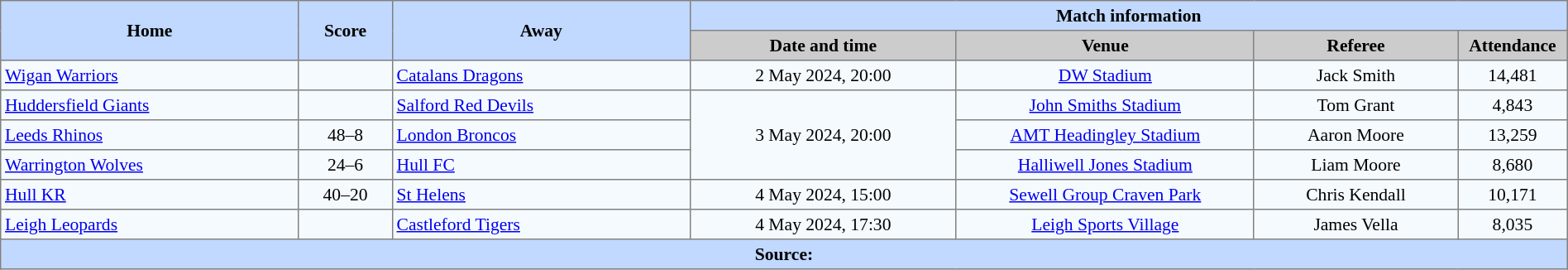<table border=1 style="border-collapse:collapse; font-size:90%; text-align:center;" cellpadding=3 cellspacing=0 width=100%>
<tr style="background:#C1D8ff;">
<th scope="col" rowspan=2 width=19%>Home</th>
<th scope="col" rowspan=2 width=6%>Score</th>
<th scope="col" rowspan=2 width=19%>Away</th>
<th colspan=4>Match information</th>
</tr>
<tr style="background:#CCCCCC;">
<th scope="col" width=17%>Date and time</th>
<th scope="col" width=19%>Venue</th>
<th scope="col" width=13%>Referee</th>
<th scope="col" width=7%>Attendance</th>
</tr>
<tr style="background:#F5FAFF;">
<td style="text-align:left;"> <a href='#'>Wigan Warriors</a></td>
<td></td>
<td style="text-align:left;"> <a href='#'>Catalans Dragons</a></td>
<td>2 May 2024, 20:00</td>
<td><a href='#'>DW Stadium</a></td>
<td>Jack Smith</td>
<td>14,481</td>
</tr>
<tr style="background:#F5FAFF;">
<td style="text-align:left;"> <a href='#'>Huddersfield Giants</a></td>
<td></td>
<td style="text-align:left;"> <a href='#'>Salford Red Devils</a></td>
<td Rowspan=3>3 May 2024, 20:00</td>
<td><a href='#'>John Smiths Stadium</a></td>
<td>Tom Grant</td>
<td>4,843</td>
</tr>
<tr style="background:#F5FAFF;">
<td style="text-align:left;"> <a href='#'>Leeds Rhinos</a></td>
<td>48–8</td>
<td style="text-align:left;"> <a href='#'>London Broncos</a></td>
<td><a href='#'>AMT Headingley Stadium</a></td>
<td>Aaron Moore</td>
<td>13,259</td>
</tr>
<tr style="background:#F5FAFF;">
<td style="text-align:left;"> <a href='#'>Warrington Wolves</a></td>
<td>24–6</td>
<td style="text-align:left;"> <a href='#'>Hull FC</a></td>
<td><a href='#'>Halliwell Jones Stadium</a></td>
<td>Liam Moore</td>
<td>8,680</td>
</tr>
<tr style="background:#F5FAFF;">
<td style="text-align:left;"> <a href='#'>Hull KR</a></td>
<td>40–20</td>
<td style="text-align:left;"> <a href='#'>St Helens</a></td>
<td>4 May 2024, 15:00</td>
<td><a href='#'>Sewell Group Craven Park</a></td>
<td>Chris Kendall</td>
<td>10,171</td>
</tr>
<tr style="background:#F5FAFF;">
<td style="text-align:left;"> <a href='#'>Leigh Leopards</a></td>
<td></td>
<td style="text-align:left;"> <a href='#'>Castleford Tigers</a></td>
<td>4 May 2024, 17:30</td>
<td><a href='#'>Leigh Sports Village</a></td>
<td>James Vella</td>
<td>8,035</td>
</tr>
<tr style="background:#c1d8ff;">
<th colspan=7>Source:</th>
</tr>
</table>
